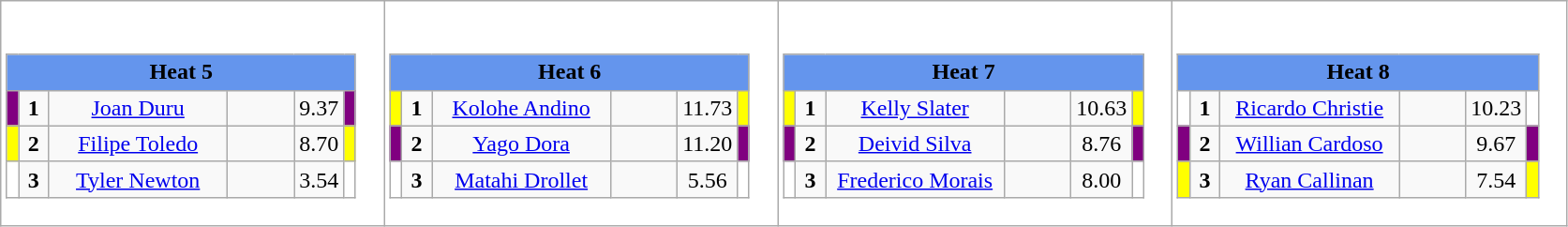<table class="wikitable" style="background:#fff;">
<tr>
<td><div><br><table class="wikitable">
<tr>
<td colspan="6"  style="text-align:center; background:#6495ed;"><strong>Heat 5</strong></td>
</tr>
<tr>
<td style="width:01px; background: #800080;"></td>
<td style="width:14px; text-align:center;"><strong>1</strong></td>
<td style="width:120px; text-align:center;"><a href='#'>Joan Duru</a></td>
<td style="width:40px; text-align:center;"></td>
<td style="width:20px; text-align:center;">9.37</td>
<td style="width:01px; background: #800080;"></td>
</tr>
<tr>
<td style="width:01px; background: #ff0;"></td>
<td style="width:14px; text-align:center;"><strong>2</strong></td>
<td style="width:120px; text-align:center;"><a href='#'>Filipe Toledo</a></td>
<td style="width:40px; text-align:center;"></td>
<td style="width:20px; text-align:center;">8.70</td>
<td style="width:01px; background: #ff0;"></td>
</tr>
<tr>
<td style="width:01px; background: #fff;"></td>
<td style="width:14px; text-align:center;"><strong>3</strong></td>
<td style="width:120px; text-align:center;"><a href='#'>Tyler Newton</a></td>
<td style="width:40px; text-align:center;"></td>
<td style="width:20px; text-align:center;">3.54</td>
<td style="width:01px; background: #fff;"></td>
</tr>
</table>
</div></td>
<td><div><br><table class="wikitable">
<tr>
<td colspan="6"  style="text-align:center; background:#6495ed;"><strong>Heat 6</strong></td>
</tr>
<tr>
<td style="width:01px; background: #ff0;"></td>
<td style="width:14px; text-align:center;"><strong>1</strong></td>
<td style="width:120px; text-align:center;"><a href='#'>Kolohe Andino</a></td>
<td style="width:40px; text-align:center;"></td>
<td style="width:20px; text-align:center;">11.73</td>
<td style="width:01px; background: #ff0;"></td>
</tr>
<tr>
<td style="width:01px; background: #800080;"></td>
<td style="width:14px; text-align:center;"><strong>2</strong></td>
<td style="width:120px; text-align:center;"><a href='#'>Yago Dora</a></td>
<td style="width:40px; text-align:center;"></td>
<td style="width:20px; text-align:center;">11.20</td>
<td style="width:01px; background: #800080;"></td>
</tr>
<tr>
<td style="width:01px; background: #fff;"></td>
<td style="width:14px; text-align:center;"><strong>3</strong></td>
<td style="width:120px; text-align:center;"><a href='#'>Matahi Drollet</a></td>
<td style="width:40px; text-align:center;"></td>
<td style="width:20px; text-align:center;">5.56</td>
<td style="width:01px; background: #fff;"></td>
</tr>
</table>
</div></td>
<td><div><br><table class="wikitable">
<tr>
<td colspan="6"  style="text-align:center; background:#6495ed;"><strong>Heat 7</strong></td>
</tr>
<tr>
<td style="width:01px; background: #ff0;"></td>
<td style="width:14px; text-align:center;"><strong>1</strong></td>
<td style="width:120px; text-align:center;"><a href='#'>Kelly Slater</a></td>
<td style="width:40px; text-align:center;"></td>
<td style="width:20px; text-align:center;">10.63</td>
<td style="width:01px; background: #ff0;"></td>
</tr>
<tr>
<td style="width:01px; background: #800080;"></td>
<td style="width:14px; text-align:center;"><strong>2</strong></td>
<td style="width:120px; text-align:center;"><a href='#'>Deivid Silva</a></td>
<td style="width:40px; text-align:center;"></td>
<td style="width:20px; text-align:center;">8.76</td>
<td style="width:01px; background: #800080;"></td>
</tr>
<tr>
<td style="width:01px; background: #fff;"></td>
<td style="width:14px; text-align:center;"><strong>3</strong></td>
<td style="width:120px; text-align:center;"><a href='#'>Frederico Morais</a></td>
<td style="width:40px; text-align:center;"></td>
<td style="width:20px; text-align:center;">8.00</td>
<td style="width:01px; background: #fff;"></td>
</tr>
</table>
</div></td>
<td><div><br><table class="wikitable">
<tr>
<td colspan="6"  style="text-align:center; background:#6495ed;"><strong>Heat 8</strong></td>
</tr>
<tr>
<td style="width:01px; background: #fff;"></td>
<td style="width:14px; text-align:center;"><strong>1</strong></td>
<td style="width:120px; text-align:center;"><a href='#'>Ricardo Christie</a></td>
<td style="width:40px; text-align:center;"></td>
<td style="width:20px; text-align:center;">10.23</td>
<td style="width:01px; background: #fff;"></td>
</tr>
<tr>
<td style="width:01px; background: #800080;"></td>
<td style="width:14px; text-align:center;"><strong>2</strong></td>
<td style="width:120px; text-align:center;"><a href='#'>Willian Cardoso</a></td>
<td style="width:40px; text-align:center;"></td>
<td style="width:20px; text-align:center;">9.67</td>
<td style="width:01px; background: #800080;"></td>
</tr>
<tr>
<td style="width:01px; background: #ff0;"></td>
<td style="width:14px; text-align:center;"><strong>3</strong></td>
<td style="width:120px; text-align:center;"><a href='#'>Ryan Callinan</a></td>
<td style="width:40px; text-align:center;"></td>
<td style="width:20px; text-align:center;">7.54</td>
<td style="width:01px; background: #ff0;"></td>
</tr>
</table>
</div></td>
</tr>
</table>
